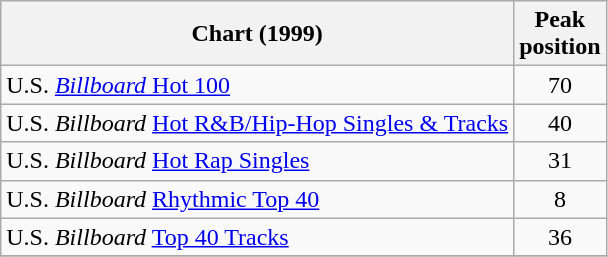<table class="wikitable sortable">
<tr>
<th>Chart (1999)</th>
<th>Peak<br>position</th>
</tr>
<tr>
<td align="left">U.S. <a href='#'><em>Billboard</em> Hot 100</a></td>
<td align="center">70</td>
</tr>
<tr>
<td align="left">U.S. <em>Billboard</em> <a href='#'>Hot R&B/Hip-Hop Singles & Tracks</a></td>
<td align="center">40</td>
</tr>
<tr>
<td align="left">U.S. <em>Billboard</em> <a href='#'>Hot Rap Singles</a></td>
<td align="center">31</td>
</tr>
<tr>
<td align="left">U.S. <em>Billboard</em> <a href='#'>Rhythmic Top 40</a></td>
<td align="center">8</td>
</tr>
<tr>
<td align="left">U.S. <em>Billboard</em> <a href='#'>Top 40 Tracks</a></td>
<td align="center">36</td>
</tr>
<tr>
</tr>
</table>
